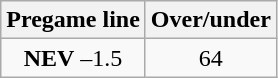<table class="wikitable">
<tr align="center">
<th style=>Pregame line</th>
<th style=>Over/under</th>
</tr>
<tr align="center">
<td><strong>NEV</strong> –1.5</td>
<td>64</td>
</tr>
</table>
